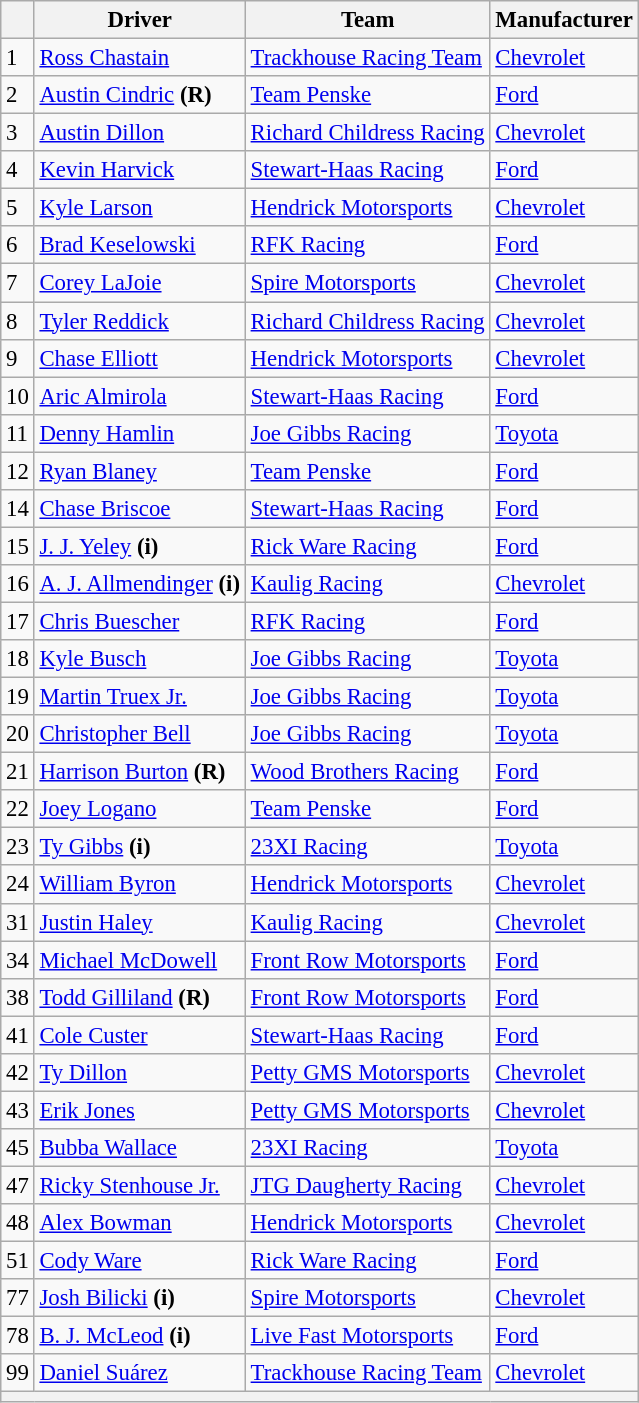<table class="wikitable" style="font-size:95%">
<tr>
<th></th>
<th>Driver</th>
<th>Team</th>
<th>Manufacturer</th>
</tr>
<tr>
<td>1</td>
<td><a href='#'>Ross Chastain</a></td>
<td><a href='#'>Trackhouse Racing Team</a></td>
<td><a href='#'>Chevrolet</a></td>
</tr>
<tr>
<td>2</td>
<td><a href='#'>Austin Cindric</a> <strong>(R)</strong></td>
<td><a href='#'>Team Penske</a></td>
<td><a href='#'>Ford</a></td>
</tr>
<tr>
<td>3</td>
<td><a href='#'>Austin Dillon</a></td>
<td><a href='#'>Richard Childress Racing</a></td>
<td><a href='#'>Chevrolet</a></td>
</tr>
<tr>
<td>4</td>
<td><a href='#'>Kevin Harvick</a></td>
<td><a href='#'>Stewart-Haas Racing</a></td>
<td><a href='#'>Ford</a></td>
</tr>
<tr>
<td>5</td>
<td><a href='#'>Kyle Larson</a></td>
<td><a href='#'>Hendrick Motorsports</a></td>
<td><a href='#'>Chevrolet</a></td>
</tr>
<tr>
<td>6</td>
<td><a href='#'>Brad Keselowski</a></td>
<td><a href='#'>RFK Racing</a></td>
<td><a href='#'>Ford</a></td>
</tr>
<tr>
<td>7</td>
<td><a href='#'>Corey LaJoie</a></td>
<td><a href='#'>Spire Motorsports</a></td>
<td><a href='#'>Chevrolet</a></td>
</tr>
<tr>
<td>8</td>
<td><a href='#'>Tyler Reddick</a></td>
<td><a href='#'>Richard Childress Racing</a></td>
<td><a href='#'>Chevrolet</a></td>
</tr>
<tr>
<td>9</td>
<td><a href='#'>Chase Elliott</a></td>
<td><a href='#'>Hendrick Motorsports</a></td>
<td><a href='#'>Chevrolet</a></td>
</tr>
<tr>
<td>10</td>
<td><a href='#'>Aric Almirola</a></td>
<td><a href='#'>Stewart-Haas Racing</a></td>
<td><a href='#'>Ford</a></td>
</tr>
<tr>
<td>11</td>
<td><a href='#'>Denny Hamlin</a></td>
<td><a href='#'>Joe Gibbs Racing</a></td>
<td><a href='#'>Toyota</a></td>
</tr>
<tr>
<td>12</td>
<td><a href='#'>Ryan Blaney</a></td>
<td><a href='#'>Team Penske</a></td>
<td><a href='#'>Ford</a></td>
</tr>
<tr>
<td>14</td>
<td><a href='#'>Chase Briscoe</a></td>
<td><a href='#'>Stewart-Haas Racing</a></td>
<td><a href='#'>Ford</a></td>
</tr>
<tr>
<td>15</td>
<td><a href='#'>J. J. Yeley</a> <strong>(i)</strong></td>
<td><a href='#'>Rick Ware Racing</a></td>
<td><a href='#'>Ford</a></td>
</tr>
<tr>
<td>16</td>
<td><a href='#'>A. J. Allmendinger</a> <strong>(i)</strong></td>
<td><a href='#'>Kaulig Racing</a></td>
<td><a href='#'>Chevrolet</a></td>
</tr>
<tr>
<td>17</td>
<td><a href='#'>Chris Buescher</a></td>
<td><a href='#'>RFK Racing</a></td>
<td><a href='#'>Ford</a></td>
</tr>
<tr>
<td>18</td>
<td><a href='#'>Kyle Busch</a></td>
<td><a href='#'>Joe Gibbs Racing</a></td>
<td><a href='#'>Toyota</a></td>
</tr>
<tr>
<td>19</td>
<td><a href='#'>Martin Truex Jr.</a></td>
<td><a href='#'>Joe Gibbs Racing</a></td>
<td><a href='#'>Toyota</a></td>
</tr>
<tr>
<td>20</td>
<td><a href='#'>Christopher Bell</a></td>
<td><a href='#'>Joe Gibbs Racing</a></td>
<td><a href='#'>Toyota</a></td>
</tr>
<tr>
<td>21</td>
<td><a href='#'>Harrison Burton</a> <strong>(R)</strong></td>
<td><a href='#'>Wood Brothers Racing</a></td>
<td><a href='#'>Ford</a></td>
</tr>
<tr>
<td>22</td>
<td><a href='#'>Joey Logano</a></td>
<td><a href='#'>Team Penske</a></td>
<td><a href='#'>Ford</a></td>
</tr>
<tr>
<td>23</td>
<td><a href='#'>Ty Gibbs</a> <strong>(i)</strong></td>
<td><a href='#'>23XI Racing</a></td>
<td><a href='#'>Toyota</a></td>
</tr>
<tr>
<td>24</td>
<td><a href='#'>William Byron</a></td>
<td><a href='#'>Hendrick Motorsports</a></td>
<td><a href='#'>Chevrolet</a></td>
</tr>
<tr>
<td>31</td>
<td><a href='#'>Justin Haley</a></td>
<td><a href='#'>Kaulig Racing</a></td>
<td><a href='#'>Chevrolet</a></td>
</tr>
<tr>
<td>34</td>
<td><a href='#'>Michael McDowell</a></td>
<td><a href='#'>Front Row Motorsports</a></td>
<td><a href='#'>Ford</a></td>
</tr>
<tr>
<td>38</td>
<td><a href='#'>Todd Gilliland</a> <strong>(R)</strong></td>
<td><a href='#'>Front Row Motorsports</a></td>
<td><a href='#'>Ford</a></td>
</tr>
<tr>
<td>41</td>
<td><a href='#'>Cole Custer</a></td>
<td><a href='#'>Stewart-Haas Racing</a></td>
<td><a href='#'>Ford</a></td>
</tr>
<tr>
<td>42</td>
<td><a href='#'>Ty Dillon</a></td>
<td><a href='#'>Petty GMS Motorsports</a></td>
<td><a href='#'>Chevrolet</a></td>
</tr>
<tr>
<td>43</td>
<td><a href='#'>Erik Jones</a></td>
<td><a href='#'>Petty GMS Motorsports</a></td>
<td><a href='#'>Chevrolet</a></td>
</tr>
<tr>
<td>45</td>
<td><a href='#'>Bubba Wallace</a></td>
<td><a href='#'>23XI Racing</a></td>
<td><a href='#'>Toyota</a></td>
</tr>
<tr>
<td>47</td>
<td><a href='#'>Ricky Stenhouse Jr.</a></td>
<td><a href='#'>JTG Daugherty Racing</a></td>
<td><a href='#'>Chevrolet</a></td>
</tr>
<tr>
<td>48</td>
<td><a href='#'>Alex Bowman</a></td>
<td><a href='#'>Hendrick Motorsports</a></td>
<td><a href='#'>Chevrolet</a></td>
</tr>
<tr>
<td>51</td>
<td><a href='#'>Cody Ware</a></td>
<td><a href='#'>Rick Ware Racing</a></td>
<td><a href='#'>Ford</a></td>
</tr>
<tr>
<td>77</td>
<td><a href='#'>Josh Bilicki</a> <strong>(i)</strong></td>
<td><a href='#'>Spire Motorsports</a></td>
<td><a href='#'>Chevrolet</a></td>
</tr>
<tr>
<td>78</td>
<td><a href='#'>B. J. McLeod</a> <strong>(i)</strong></td>
<td><a href='#'>Live Fast Motorsports</a></td>
<td><a href='#'>Ford</a></td>
</tr>
<tr>
<td>99</td>
<td><a href='#'>Daniel Suárez</a></td>
<td><a href='#'>Trackhouse Racing Team</a></td>
<td><a href='#'>Chevrolet</a></td>
</tr>
<tr>
<th colspan="4"></th>
</tr>
</table>
